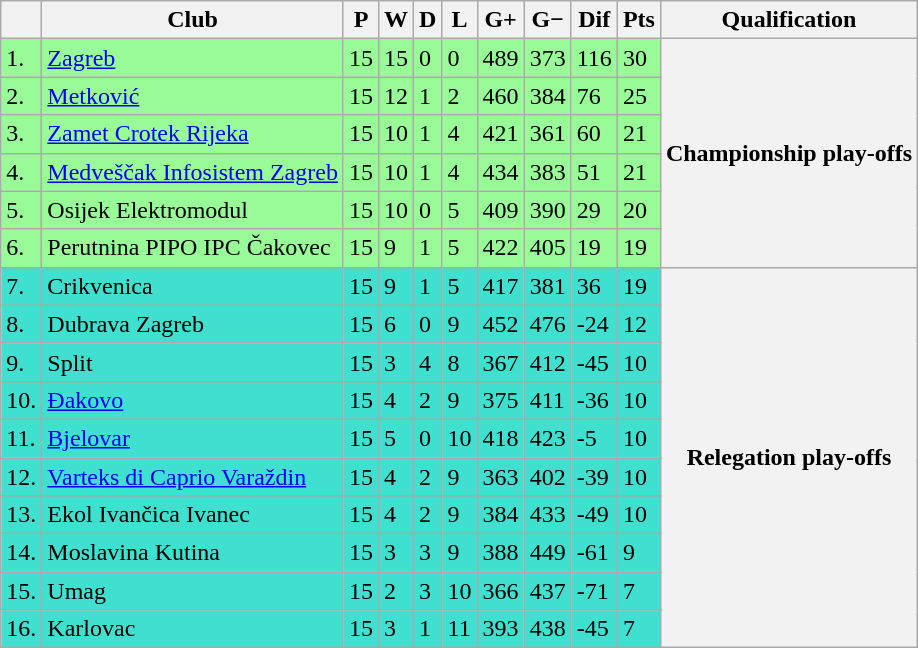<table class="wikitable sortable">
<tr>
<th></th>
<th>Club</th>
<th>P</th>
<th>W</th>
<th>D</th>
<th>L</th>
<th>G+</th>
<th>G−</th>
<th>Dif</th>
<th>Pts</th>
<th>Qualification</th>
</tr>
<tr style="background:palegreen;">
<td>1.</td>
<td><a href='#'>Zagreb</a></td>
<td>15</td>
<td>15</td>
<td>0</td>
<td>0</td>
<td>489</td>
<td>373</td>
<td>116</td>
<td>30</td>
<th rowspan=6><strong>Championship play-offs</strong></th>
</tr>
<tr style="background:palegreen;">
<td>2.</td>
<td><a href='#'>Metković</a></td>
<td>15</td>
<td>12</td>
<td>1</td>
<td>2</td>
<td>460</td>
<td>384</td>
<td>76</td>
<td>25</td>
</tr>
<tr style="background:palegreen;">
<td>3.</td>
<td><a href='#'>Zamet Crotek Rijeka</a></td>
<td>15</td>
<td>10</td>
<td>1</td>
<td>4</td>
<td>421</td>
<td>361</td>
<td>60</td>
<td>21</td>
</tr>
<tr style="background:palegreen;">
<td>4.</td>
<td><a href='#'>Medveščak Infosistem Zagreb</a></td>
<td>15</td>
<td>10</td>
<td>1</td>
<td>4</td>
<td>434</td>
<td>383</td>
<td>51</td>
<td>21</td>
</tr>
<tr style="background:palegreen;">
<td>5.</td>
<td>Osijek Elektromodul</td>
<td>15</td>
<td>10</td>
<td>0</td>
<td>5</td>
<td>409</td>
<td>390</td>
<td>29</td>
<td>20</td>
</tr>
<tr style="background:palegreen;">
<td>6.</td>
<td>Perutnina PIPO IPC Čakovec</td>
<td>15</td>
<td>9</td>
<td>1</td>
<td>5</td>
<td>422</td>
<td>405</td>
<td>19</td>
<td>19</td>
</tr>
<tr style="background:turquoise;">
<td>7.</td>
<td>Crikvenica</td>
<td>15</td>
<td>9</td>
<td>1</td>
<td>5</td>
<td>417</td>
<td>381</td>
<td>36</td>
<td>19</td>
<th rowspan="10"><strong>Relegation play-offs</strong></th>
</tr>
<tr style="background:turquoise;">
<td>8.</td>
<td>Dubrava Zagreb</td>
<td>15</td>
<td>6</td>
<td>0</td>
<td>9</td>
<td>452</td>
<td>476</td>
<td>-24</td>
<td>12</td>
</tr>
<tr style="background:turquoise;">
<td>9.</td>
<td>Split</td>
<td>15</td>
<td>3</td>
<td>4</td>
<td>8</td>
<td>367</td>
<td>412</td>
<td>-45</td>
<td>10</td>
</tr>
<tr style="background:turquoise;">
<td>10.</td>
<td><a href='#'>Đakovo</a></td>
<td>15</td>
<td>4</td>
<td>2</td>
<td>9</td>
<td>375</td>
<td>411</td>
<td>-36</td>
<td>10</td>
</tr>
<tr style="background:turquoise;">
<td>11.</td>
<td><a href='#'>Bjelovar</a></td>
<td>15</td>
<td>5</td>
<td>0</td>
<td>10</td>
<td>418</td>
<td>423</td>
<td>-5</td>
<td>10</td>
</tr>
<tr style="background:turquoise;">
<td>12.</td>
<td><a href='#'>Varteks di Caprio Varaždin</a></td>
<td>15</td>
<td>4</td>
<td>2</td>
<td>9</td>
<td>363</td>
<td>402</td>
<td>-39</td>
<td>10</td>
</tr>
<tr style="background:turquoise;">
<td>13.</td>
<td>Ekol Ivančica Ivanec</td>
<td>15</td>
<td>4</td>
<td>2</td>
<td>9</td>
<td>384</td>
<td>433</td>
<td>-49</td>
<td>10</td>
</tr>
<tr style="background:turquoise;">
<td>14.</td>
<td>Moslavina Kutina</td>
<td>15</td>
<td>3</td>
<td>3</td>
<td>9</td>
<td>388</td>
<td>449</td>
<td>-61</td>
<td>9</td>
</tr>
<tr style="background:turquoise;">
<td>15.</td>
<td>Umag</td>
<td>15</td>
<td>2</td>
<td>3</td>
<td>10</td>
<td>366</td>
<td>437</td>
<td>-71</td>
<td>7</td>
</tr>
<tr style="background:turquoise;">
<td>16.</td>
<td>Karlovac</td>
<td>15</td>
<td>3</td>
<td>1</td>
<td>11</td>
<td>393</td>
<td>438</td>
<td>-45</td>
<td>7</td>
</tr>
</table>
